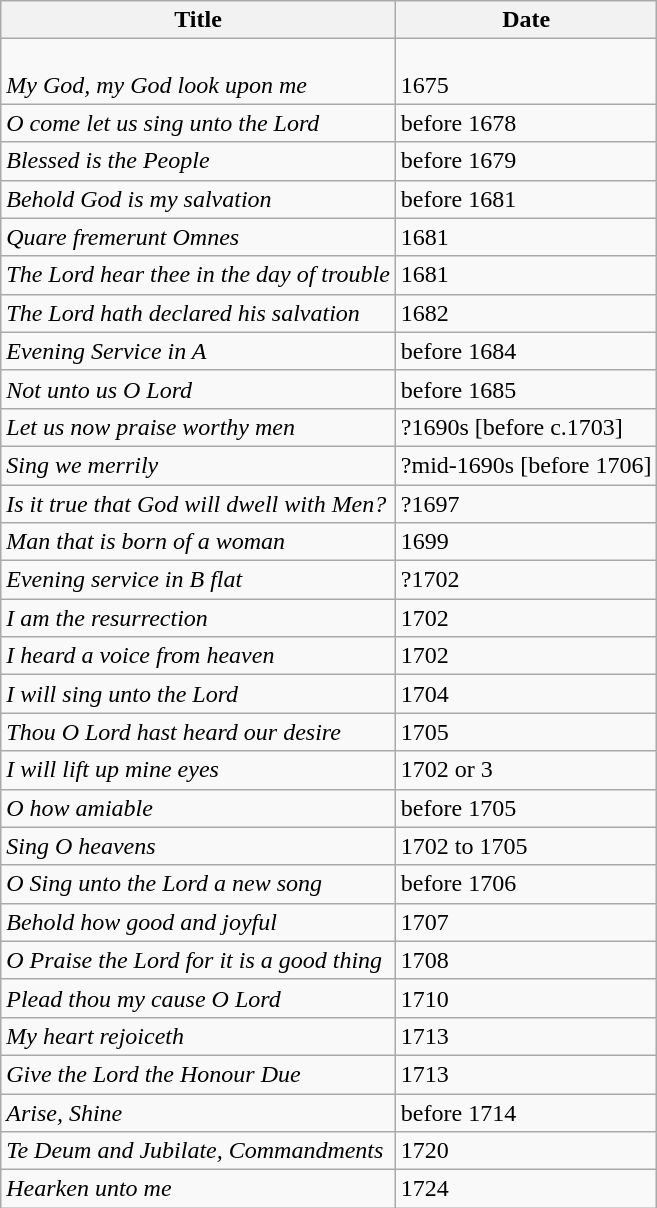<table class="wikitable">
<tr>
<th>Title</th>
<th>Date</th>
</tr>
<tr>
<td><br><em>My  God, my God look upon me</em></td>
<td><br>1675</td>
</tr>
<tr>
<td><em>O  come let us sing unto the Lord</em></td>
<td>before 1678</td>
</tr>
<tr>
<td><em>Blessed  is the People</em></td>
<td>before 1679</td>
</tr>
<tr>
<td><em>Behold  God is my salvation</em></td>
<td>before 1681</td>
</tr>
<tr>
<td><em>Quare  fremerunt Omnes</em></td>
<td>1681</td>
</tr>
<tr>
<td><em>The  Lord hear thee in the day of trouble</em></td>
<td>1681</td>
</tr>
<tr>
<td><em>The  Lord hath declared his salvation</em></td>
<td>1682</td>
</tr>
<tr>
<td><em>Evening  Service in A</em></td>
<td>before 1684</td>
</tr>
<tr>
<td><em>Not  unto us O Lord</em></td>
<td>before 1685</td>
</tr>
<tr>
<td><em>Let  us now praise worthy men</em></td>
<td>?1690s [before c.1703]</td>
</tr>
<tr>
<td><em>Sing  we merrily</em></td>
<td>?mid-1690s [before 1706]</td>
</tr>
<tr>
<td><em>Is  it true that God will dwell with Men?</em></td>
<td>?1697</td>
</tr>
<tr>
<td><em>Man  that is born of a woman</em></td>
<td>1699</td>
</tr>
<tr>
<td><em>Evening  service in B flat</em></td>
<td>?1702</td>
</tr>
<tr>
<td><em>I  am the resurrection</em></td>
<td>1702</td>
</tr>
<tr>
<td><em>I  heard a voice from heaven</em></td>
<td>1702</td>
</tr>
<tr>
<td><em>I  will sing unto the Lord</em></td>
<td>1704</td>
</tr>
<tr>
<td><em>Thou  O Lord hast heard our desire</em></td>
<td>1705</td>
</tr>
<tr>
<td><em>I  will lift up mine eyes</em></td>
<td>1702 or 3</td>
</tr>
<tr>
<td><em>O  how amiable</em></td>
<td>before 1705</td>
</tr>
<tr>
<td><em>Sing  O heavens</em></td>
<td>1702 to 1705</td>
</tr>
<tr>
<td><em>O  Sing unto the Lord a new song</em></td>
<td>before 1706</td>
</tr>
<tr>
<td><em>Behold  how good and joyful</em></td>
<td>1707</td>
</tr>
<tr>
<td><em>O  Praise the Lord for it is a good thing</em></td>
<td>1708</td>
</tr>
<tr>
<td><em>Plead  thou my cause O Lord</em></td>
<td>1710</td>
</tr>
<tr>
<td><em>My  heart rejoiceth</em></td>
<td>1713</td>
</tr>
<tr>
<td><em>Give  the Lord the Honour Due</em></td>
<td>1713</td>
</tr>
<tr>
<td><em>Arise,  Shine</em></td>
<td>before 1714</td>
</tr>
<tr>
<td><em>Te  Deum and Jubilate, Commandments</em></td>
<td>1720</td>
</tr>
<tr>
<td><em>Hearken  unto me</em></td>
<td>1724</td>
</tr>
</table>
